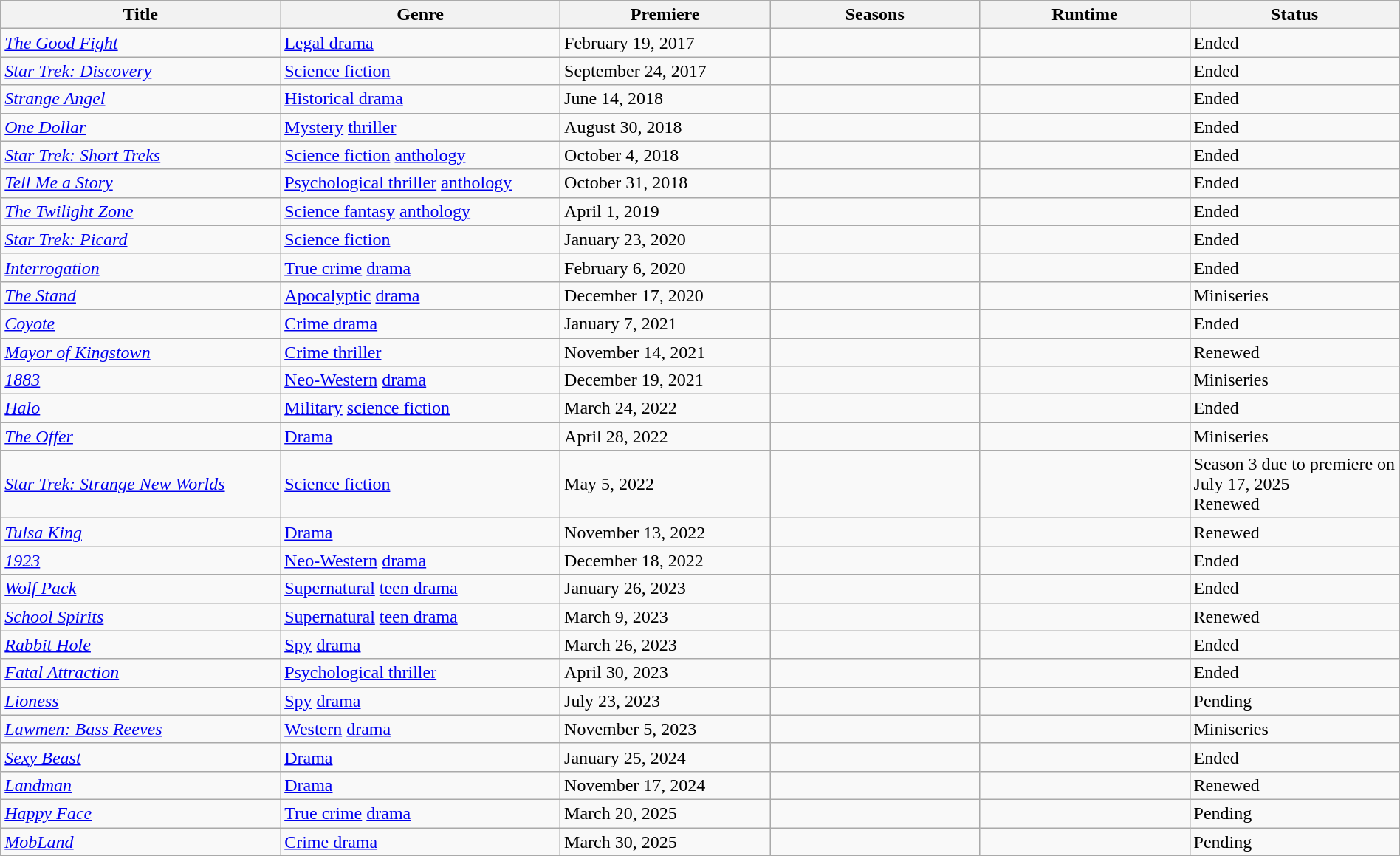<table class="wikitable sortable" style="width:100%;">
<tr>
<th style="width:20%;">Title</th>
<th style="width:20%;">Genre</th>
<th style="width:15%;">Premiere</th>
<th style="width:15%;">Seasons</th>
<th style="width:15%;">Runtime</th>
<th style="width:15%;">Status</th>
</tr>
<tr>
<td><em><a href='#'>The Good Fight</a></em></td>
<td><a href='#'>Legal drama</a></td>
<td>February 19, 2017</td>
<td></td>
<td></td>
<td>Ended</td>
</tr>
<tr>
<td><em><a href='#'>Star Trek: Discovery</a></em></td>
<td><a href='#'>Science fiction</a></td>
<td>September 24, 2017</td>
<td></td>
<td></td>
<td>Ended</td>
</tr>
<tr>
<td><em><a href='#'>Strange Angel</a></em></td>
<td><a href='#'>Historical drama</a></td>
<td>June 14, 2018</td>
<td></td>
<td></td>
<td>Ended</td>
</tr>
<tr>
<td><em><a href='#'>One Dollar</a></em></td>
<td><a href='#'>Mystery</a> <a href='#'>thriller</a></td>
<td>August 30, 2018</td>
<td></td>
<td></td>
<td>Ended</td>
</tr>
<tr>
<td><em><a href='#'>Star Trek: Short Treks</a></em></td>
<td><a href='#'>Science fiction</a> <a href='#'>anthology</a></td>
<td>October 4, 2018</td>
<td></td>
<td></td>
<td>Ended</td>
</tr>
<tr>
<td><em><a href='#'>Tell Me a Story</a></em></td>
<td><a href='#'>Psychological thriller</a> <a href='#'>anthology</a></td>
<td>October 31, 2018</td>
<td></td>
<td></td>
<td>Ended</td>
</tr>
<tr>
<td><em><a href='#'>The Twilight Zone</a></em></td>
<td><a href='#'>Science fantasy</a> <a href='#'>anthology</a></td>
<td>April 1, 2019</td>
<td></td>
<td></td>
<td>Ended</td>
</tr>
<tr>
<td><em><a href='#'>Star Trek: Picard</a></em></td>
<td><a href='#'>Science fiction</a></td>
<td>January 23, 2020</td>
<td></td>
<td></td>
<td>Ended</td>
</tr>
<tr>
<td><em><a href='#'>Interrogation</a></em></td>
<td><a href='#'>True crime</a> <a href='#'>drama</a></td>
<td>February 6, 2020</td>
<td></td>
<td></td>
<td>Ended</td>
</tr>
<tr>
<td><em><a href='#'>The Stand</a></em></td>
<td><a href='#'>Apocalyptic</a> <a href='#'>drama</a></td>
<td>December 17, 2020</td>
<td></td>
<td></td>
<td>Miniseries</td>
</tr>
<tr>
<td><em><a href='#'>Coyote</a></em></td>
<td><a href='#'>Crime drama</a></td>
<td>January 7, 2021</td>
<td></td>
<td></td>
<td>Ended</td>
</tr>
<tr>
<td><em><a href='#'>Mayor of Kingstown</a></em></td>
<td><a href='#'>Crime thriller</a></td>
<td>November 14, 2021</td>
<td></td>
<td></td>
<td>Renewed</td>
</tr>
<tr>
<td><em><a href='#'>1883</a></em></td>
<td><a href='#'>Neo-Western</a> <a href='#'>drama</a></td>
<td>December 19, 2021</td>
<td></td>
<td></td>
<td>Miniseries</td>
</tr>
<tr>
<td><em><a href='#'>Halo</a></em></td>
<td><a href='#'>Military</a> <a href='#'>science fiction</a></td>
<td>March 24, 2022</td>
<td></td>
<td></td>
<td>Ended</td>
</tr>
<tr>
<td><em><a href='#'>The Offer</a></em></td>
<td><a href='#'>Drama</a></td>
<td>April 28, 2022</td>
<td></td>
<td></td>
<td>Miniseries</td>
</tr>
<tr>
<td><em><a href='#'>Star Trek: Strange New Worlds</a></em></td>
<td><a href='#'>Science fiction</a></td>
<td>May 5, 2022</td>
<td></td>
<td></td>
<td>Season 3 due to premiere on July 17, 2025<br>Renewed</td>
</tr>
<tr>
<td><em><a href='#'>Tulsa King</a></em></td>
<td><a href='#'>Drama</a></td>
<td>November 13, 2022</td>
<td></td>
<td></td>
<td>Renewed</td>
</tr>
<tr>
<td><em><a href='#'>1923</a></em></td>
<td><a href='#'>Neo-Western</a> <a href='#'>drama</a></td>
<td>December 18, 2022</td>
<td></td>
<td></td>
<td>Ended</td>
</tr>
<tr>
<td><em><a href='#'>Wolf Pack</a></em></td>
<td><a href='#'>Supernatural</a> <a href='#'>teen drama</a></td>
<td>January 26, 2023</td>
<td></td>
<td></td>
<td>Ended</td>
</tr>
<tr>
<td><em><a href='#'>School Spirits</a></em></td>
<td><a href='#'>Supernatural</a> <a href='#'>teen drama</a></td>
<td>March 9, 2023</td>
<td></td>
<td></td>
<td>Renewed</td>
</tr>
<tr>
<td><em><a href='#'>Rabbit Hole</a></em></td>
<td><a href='#'>Spy</a> <a href='#'>drama</a></td>
<td>March 26, 2023</td>
<td></td>
<td></td>
<td>Ended</td>
</tr>
<tr>
<td><em><a href='#'>Fatal Attraction</a></em></td>
<td><a href='#'>Psychological thriller</a></td>
<td>April 30, 2023</td>
<td></td>
<td></td>
<td>Ended</td>
</tr>
<tr>
<td><em><a href='#'>Lioness</a></em></td>
<td><a href='#'>Spy</a> <a href='#'>drama</a></td>
<td>July 23, 2023</td>
<td></td>
<td></td>
<td>Pending</td>
</tr>
<tr>
<td><em><a href='#'>Lawmen: Bass Reeves</a></em></td>
<td><a href='#'>Western</a> <a href='#'>drama</a></td>
<td>November 5, 2023</td>
<td></td>
<td></td>
<td>Miniseries</td>
</tr>
<tr>
<td><em><a href='#'>Sexy Beast</a></em></td>
<td><a href='#'>Drama</a></td>
<td>January 25, 2024</td>
<td></td>
<td></td>
<td>Ended</td>
</tr>
<tr>
<td><em><a href='#'>Landman</a></em></td>
<td><a href='#'>Drama</a></td>
<td>November 17, 2024</td>
<td></td>
<td></td>
<td>Renewed</td>
</tr>
<tr>
<td><em><a href='#'>Happy Face</a></em></td>
<td><a href='#'>True crime</a> <a href='#'>drama</a></td>
<td>March 20, 2025</td>
<td></td>
<td></td>
<td>Pending</td>
</tr>
<tr>
<td><em><a href='#'>MobLand</a></em></td>
<td><a href='#'>Crime drama</a></td>
<td>March 30, 2025</td>
<td></td>
<td></td>
<td>Pending</td>
</tr>
<tr>
</tr>
</table>
